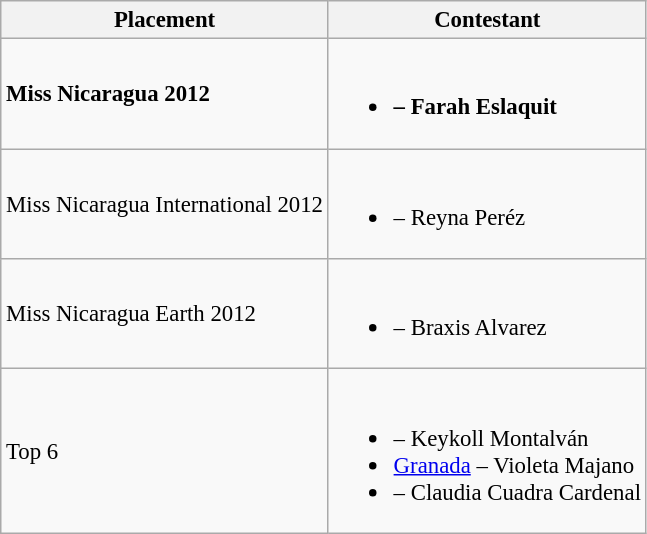<table class="wikitable sortable" style="font-size: 95%;">
<tr>
<th>Placement</th>
<th>Contestant</th>
</tr>
<tr>
<td><strong>Miss Nicaragua 2012</strong></td>
<td><br><ul><li><strong> – Farah Eslaquit</strong></li></ul></td>
</tr>
<tr>
<td>Miss Nicaragua International 2012</td>
<td><br><ul><li> –  Reyna Peréz</li></ul></td>
</tr>
<tr>
<td>Miss Nicaragua Earth 2012</td>
<td><br><ul><li> – Braxis Alvarez</li></ul></td>
</tr>
<tr>
<td>Top 6</td>
<td><br><ul><li> – Keykoll Montalván</li><li> <a href='#'>Granada</a> – Violeta Majano</li><li> – Claudia Cuadra Cardenal</li></ul></td>
</tr>
</table>
